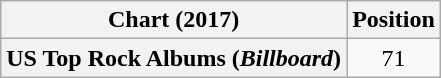<table class="wikitable plainrowheaders" style="text-align:center">
<tr>
<th scope="col">Chart (2017)</th>
<th scope="col">Position</th>
</tr>
<tr>
<th scope="row">US Top Rock Albums (<em>Billboard</em>)</th>
<td>71</td>
</tr>
</table>
